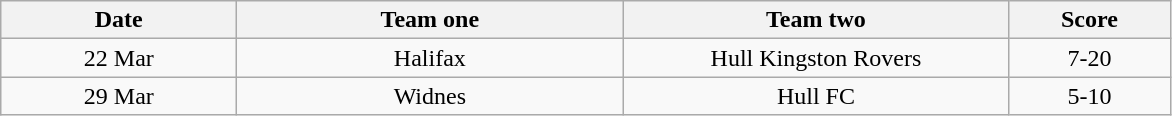<table class="wikitable" style="text-align: center">
<tr>
<th width=150>Date</th>
<th width=250>Team one</th>
<th width=250>Team two</th>
<th width=100>Score</th>
</tr>
<tr>
<td>22 Mar</td>
<td>Halifax</td>
<td>Hull Kingston Rovers</td>
<td>7-20</td>
</tr>
<tr>
<td>29 Mar</td>
<td>Widnes</td>
<td>Hull FC</td>
<td>5-10</td>
</tr>
</table>
